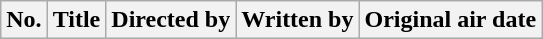<table class="wikitable plainrowheaders" style="background:#fff;">
<tr>
<th style="background:#;">No.</th>
<th style="background:#;">Title</th>
<th style="background:#;">Directed by</th>
<th style="background:#;">Written by</th>
<th style="background:#;">Original air date<br>














</th>
</tr>
</table>
